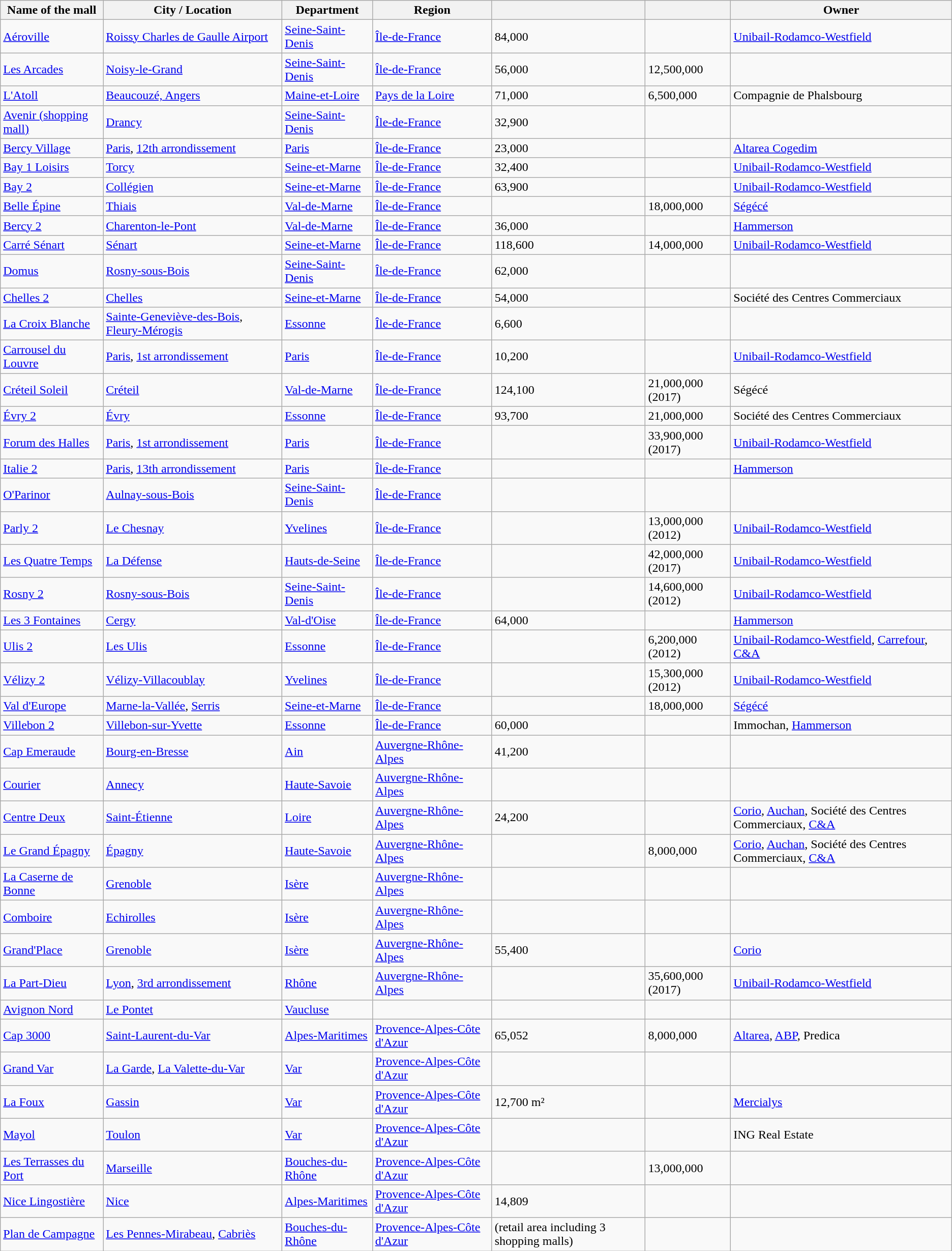<table class="wikitable sortable">
<tr>
<th>Name of the mall</th>
<th>City / Location</th>
<th>Department</th>
<th>Region</th>
<th data-sort-type="number"></th>
<th data-sort-type="number"></th>
<th>Owner</th>
</tr>
<tr>
<td><a href='#'>Aéroville</a></td>
<td><a href='#'>Roissy Charles de Gaulle Airport</a></td>
<td><a href='#'>Seine-Saint-Denis</a></td>
<td><a href='#'>Île-de-France</a></td>
<td>84,000</td>
<td></td>
<td><a href='#'>Unibail-Rodamco-Westfield</a></td>
</tr>
<tr>
<td><a href='#'>Les Arcades</a></td>
<td><a href='#'>Noisy-le-Grand</a></td>
<td><a href='#'>Seine-Saint-Denis</a></td>
<td><a href='#'>Île-de-France</a></td>
<td>56,000</td>
<td>12,500,000</td>
<td></td>
</tr>
<tr>
<td><a href='#'>L'Atoll</a></td>
<td><a href='#'>Beaucouzé, Angers</a></td>
<td><a href='#'>Maine-et-Loire</a></td>
<td><a href='#'>Pays de la Loire</a></td>
<td>71,000</td>
<td>6,500,000</td>
<td>Compagnie de Phalsbourg</td>
</tr>
<tr>
<td><a href='#'>Avenir (shopping mall)</a></td>
<td><a href='#'>Drancy</a></td>
<td><a href='#'>Seine-Saint-Denis</a></td>
<td><a href='#'>Île-de-France</a></td>
<td>32,900</td>
<td></td>
<td></td>
</tr>
<tr>
<td><a href='#'>Bercy Village</a></td>
<td><a href='#'>Paris</a>, <a href='#'>12th arrondissement</a></td>
<td><a href='#'>Paris</a></td>
<td><a href='#'>Île-de-France</a></td>
<td>23,000</td>
<td></td>
<td><a href='#'>Altarea Cogedim</a></td>
</tr>
<tr>
<td><a href='#'>Bay 1 Loisirs</a></td>
<td><a href='#'>Torcy</a></td>
<td><a href='#'>Seine-et-Marne</a></td>
<td><a href='#'>Île-de-France</a></td>
<td>32,400</td>
<td></td>
<td><a href='#'>Unibail-Rodamco-Westfield</a></td>
</tr>
<tr>
<td><a href='#'>Bay 2</a></td>
<td><a href='#'>Collégien</a></td>
<td><a href='#'>Seine-et-Marne</a></td>
<td><a href='#'>Île-de-France</a></td>
<td>63,900</td>
<td></td>
<td><a href='#'>Unibail-Rodamco-Westfield</a></td>
</tr>
<tr>
<td><a href='#'>Belle Épine</a></td>
<td><a href='#'>Thiais</a></td>
<td><a href='#'>Val-de-Marne</a></td>
<td><a href='#'>Île-de-France</a></td>
<td></td>
<td>18,000,000</td>
<td><a href='#'>Ségécé</a></td>
</tr>
<tr>
<td><a href='#'>Bercy 2</a></td>
<td><a href='#'>Charenton-le-Pont</a></td>
<td><a href='#'>Val-de-Marne</a></td>
<td><a href='#'>Île-de-France</a></td>
<td>36,000</td>
<td></td>
<td><a href='#'>Hammerson</a></td>
</tr>
<tr>
<td><a href='#'>Carré Sénart</a></td>
<td><a href='#'>Sénart</a></td>
<td><a href='#'>Seine-et-Marne</a></td>
<td><a href='#'>Île-de-France</a></td>
<td>118,600</td>
<td>14,000,000</td>
<td><a href='#'>Unibail-Rodamco-Westfield</a></td>
</tr>
<tr>
<td><a href='#'>Domus</a></td>
<td><a href='#'>Rosny-sous-Bois</a></td>
<td><a href='#'>Seine-Saint-Denis</a></td>
<td><a href='#'>Île-de-France</a></td>
<td>62,000</td>
<td></td>
<td></td>
</tr>
<tr>
<td><a href='#'>Chelles 2</a></td>
<td><a href='#'>Chelles</a></td>
<td><a href='#'>Seine-et-Marne</a></td>
<td><a href='#'>Île-de-France</a></td>
<td>54,000</td>
<td></td>
<td>Société des Centres Commerciaux</td>
</tr>
<tr>
<td><a href='#'>La Croix Blanche</a></td>
<td><a href='#'>Sainte-Geneviève-des-Bois</a>, <a href='#'>Fleury-Mérogis</a></td>
<td><a href='#'>Essonne</a></td>
<td><a href='#'>Île-de-France</a></td>
<td>6,600</td>
<td></td>
<td></td>
</tr>
<tr>
<td><a href='#'>Carrousel du Louvre</a></td>
<td><a href='#'>Paris</a>, <a href='#'>1st arrondissement</a></td>
<td><a href='#'>Paris</a></td>
<td><a href='#'>Île-de-France</a></td>
<td>10,200</td>
<td></td>
<td><a href='#'>Unibail-Rodamco-Westfield</a></td>
</tr>
<tr>
<td><a href='#'>Créteil Soleil</a></td>
<td><a href='#'>Créteil</a></td>
<td><a href='#'>Val-de-Marne</a></td>
<td><a href='#'>Île-de-France</a></td>
<td>124,100</td>
<td>21,000,000 (2017)</td>
<td Klépierre>Ségécé</td>
</tr>
<tr>
<td><a href='#'>Évry 2</a></td>
<td><a href='#'>Évry</a></td>
<td><a href='#'>Essonne</a></td>
<td><a href='#'>Île-de-France</a></td>
<td>93,700</td>
<td>21,000,000</td>
<td>Société des Centres Commerciaux</td>
</tr>
<tr>
<td><a href='#'>Forum des Halles</a></td>
<td><a href='#'>Paris</a>, <a href='#'>1st arrondissement</a></td>
<td><a href='#'>Paris</a></td>
<td><a href='#'>Île-de-France</a></td>
<td></td>
<td>33,900,000 (2017)</td>
<td><a href='#'>Unibail-Rodamco-Westfield</a></td>
</tr>
<tr>
<td><a href='#'>Italie 2</a></td>
<td><a href='#'>Paris</a>, <a href='#'>13th arrondissement</a></td>
<td><a href='#'>Paris</a></td>
<td><a href='#'>Île-de-France</a></td>
<td></td>
<td></td>
<td><a href='#'>Hammerson</a></td>
</tr>
<tr>
<td><a href='#'>O'Parinor</a></td>
<td><a href='#'>Aulnay-sous-Bois</a></td>
<td><a href='#'>Seine-Saint-Denis</a></td>
<td><a href='#'>Île-de-France</a></td>
<td></td>
<td></td>
<td></td>
</tr>
<tr>
<td><a href='#'>Parly 2</a></td>
<td><a href='#'>Le Chesnay</a></td>
<td><a href='#'>Yvelines</a></td>
<td><a href='#'>Île-de-France</a></td>
<td></td>
<td>13,000,000 (2012)</td>
<td><a href='#'>Unibail-Rodamco-Westfield</a></td>
</tr>
<tr>
<td><a href='#'>Les Quatre Temps</a></td>
<td><a href='#'>La Défense</a></td>
<td><a href='#'>Hauts-de-Seine</a></td>
<td><a href='#'>Île-de-France</a></td>
<td></td>
<td>42,000,000 (2017)</td>
<td><a href='#'>Unibail-Rodamco-Westfield</a></td>
</tr>
<tr>
<td><a href='#'>Rosny 2</a></td>
<td><a href='#'>Rosny-sous-Bois</a></td>
<td><a href='#'>Seine-Saint-Denis</a></td>
<td><a href='#'>Île-de-France</a></td>
<td></td>
<td>14,600,000 (2012)</td>
<td><a href='#'>Unibail-Rodamco-Westfield</a></td>
</tr>
<tr>
<td><a href='#'>Les 3 Fontaines</a></td>
<td><a href='#'>Cergy</a></td>
<td><a href='#'>Val-d'Oise</a></td>
<td><a href='#'>Île-de-France</a></td>
<td>64,000</td>
<td></td>
<td><a href='#'>Hammerson</a></td>
</tr>
<tr>
<td><a href='#'>Ulis 2</a></td>
<td><a href='#'>Les Ulis</a></td>
<td><a href='#'>Essonne</a></td>
<td><a href='#'>Île-de-France</a></td>
<td></td>
<td>6,200,000 (2012)</td>
<td><a href='#'>Unibail-Rodamco-Westfield</a>, <a href='#'>Carrefour</a>, <a href='#'>C&A</a></td>
</tr>
<tr>
<td><a href='#'>Vélizy 2</a></td>
<td><a href='#'>Vélizy-Villacoublay</a></td>
<td><a href='#'>Yvelines</a></td>
<td><a href='#'>Île-de-France</a></td>
<td></td>
<td>15,300,000 (2012)</td>
<td><a href='#'>Unibail-Rodamco-Westfield</a></td>
</tr>
<tr>
<td><a href='#'>Val d'Europe</a></td>
<td><a href='#'>Marne-la-Vallée</a>, <a href='#'>Serris</a></td>
<td><a href='#'>Seine-et-Marne</a></td>
<td><a href='#'>Île-de-France</a></td>
<td></td>
<td>18,000,000</td>
<td><a href='#'>Ségécé</a></td>
</tr>
<tr>
<td><a href='#'>Villebon 2</a></td>
<td><a href='#'>Villebon-sur-Yvette</a></td>
<td><a href='#'>Essonne</a></td>
<td><a href='#'>Île-de-France</a></td>
<td>60,000</td>
<td></td>
<td>Immochan, <a href='#'>Hammerson</a></td>
</tr>
<tr>
<td><a href='#'>Cap Emeraude</a></td>
<td><a href='#'>Bourg-en-Bresse</a></td>
<td><a href='#'>Ain</a></td>
<td><a href='#'>Auvergne-Rhône-Alpes</a></td>
<td>41,200</td>
<td></td>
<td></td>
</tr>
<tr>
<td><a href='#'>Courier</a></td>
<td><a href='#'>Annecy</a></td>
<td><a href='#'>Haute-Savoie</a></td>
<td><a href='#'>Auvergne-Rhône-Alpes</a></td>
<td></td>
<td></td>
<td></td>
</tr>
<tr>
<td><a href='#'>Centre Deux</a></td>
<td><a href='#'>Saint-Étienne</a></td>
<td><a href='#'>Loire</a></td>
<td><a href='#'>Auvergne-Rhône-Alpes</a></td>
<td>24,200</td>
<td></td>
<td><a href='#'>Corio</a>, <a href='#'>Auchan</a>, Société des Centres Commerciaux, <a href='#'>C&A</a></td>
</tr>
<tr>
<td><a href='#'>Le Grand Épagny</a></td>
<td><a href='#'>Épagny</a></td>
<td><a href='#'>Haute-Savoie</a></td>
<td><a href='#'>Auvergne-Rhône-Alpes</a></td>
<td></td>
<td>8,000,000</td>
<td><a href='#'>Corio</a>, <a href='#'>Auchan</a>, Société des Centres Commerciaux, <a href='#'>C&A</a></td>
</tr>
<tr>
<td><a href='#'>La Caserne de Bonne</a></td>
<td><a href='#'>Grenoble</a></td>
<td><a href='#'>Isère</a></td>
<td><a href='#'>Auvergne-Rhône-Alpes</a></td>
<td></td>
<td></td>
<td></td>
</tr>
<tr>
<td><a href='#'>Comboire</a></td>
<td><a href='#'>Echirolles</a></td>
<td><a href='#'>Isère</a></td>
<td><a href='#'>Auvergne-Rhône-Alpes</a></td>
<td></td>
<td></td>
<td></td>
</tr>
<tr>
<td><a href='#'>Grand'Place</a></td>
<td><a href='#'>Grenoble</a></td>
<td><a href='#'>Isère</a></td>
<td><a href='#'>Auvergne-Rhône-Alpes</a></td>
<td>55,400</td>
<td></td>
<td><a href='#'>Corio</a></td>
</tr>
<tr>
<td><a href='#'>La Part-Dieu</a></td>
<td><a href='#'>Lyon</a>, <a href='#'>3rd arrondissement</a></td>
<td><a href='#'>Rhône</a></td>
<td><a href='#'>Auvergne-Rhône-Alpes</a></td>
<td></td>
<td>35,600,000 (2017)</td>
<td><a href='#'>Unibail-Rodamco-Westfield</a></td>
</tr>
<tr>
<td><a href='#'>Avignon Nord</a></td>
<td><a href='#'>Le Pontet</a></td>
<td><a href='#'>Vaucluse</a></td>
<td></td>
<td></td>
<td></td>
<td></td>
</tr>
<tr>
<td><a href='#'>Cap 3000</a></td>
<td><a href='#'>Saint-Laurent-du-Var</a></td>
<td><a href='#'>Alpes-Maritimes</a></td>
<td><a href='#'>Provence-Alpes-Côte d'Azur</a></td>
<td>65,052</td>
<td>8,000,000</td>
<td><a href='#'>Altarea</a>, <a href='#'>ABP</a>, Predica</td>
</tr>
<tr>
<td><a href='#'>Grand Var</a></td>
<td><a href='#'>La Garde</a>, <a href='#'>La Valette-du-Var</a></td>
<td><a href='#'>Var</a></td>
<td><a href='#'>Provence-Alpes-Côte d'Azur</a></td>
<td></td>
<td></td>
<td></td>
</tr>
<tr>
<td><a href='#'>La Foux</a></td>
<td><a href='#'>Gassin</a></td>
<td><a href='#'>Var</a></td>
<td><a href='#'>Provence-Alpes-Côte d'Azur</a></td>
<td>12,700 m²</td>
<td></td>
<td><a href='#'>Mercialys</a></td>
</tr>
<tr>
<td><a href='#'>Mayol</a></td>
<td><a href='#'>Toulon</a></td>
<td><a href='#'>Var</a></td>
<td><a href='#'>Provence-Alpes-Côte d'Azur</a></td>
<td></td>
<td></td>
<td>ING Real Estate</td>
</tr>
<tr>
<td><a href='#'>Les Terrasses du Port</a></td>
<td><a href='#'>Marseille</a></td>
<td><a href='#'>Bouches-du-Rhône</a></td>
<td><a href='#'>Provence-Alpes-Côte d'Azur</a></td>
<td></td>
<td>13,000,000</td>
<td></td>
</tr>
<tr>
<td><a href='#'>Nice Lingostière</a></td>
<td><a href='#'>Nice</a></td>
<td><a href='#'>Alpes-Maritimes</a></td>
<td><a href='#'>Provence-Alpes-Côte d'Azur</a></td>
<td>14,809</td>
<td></td>
<td></td>
</tr>
<tr>
<td><a href='#'>Plan de Campagne</a></td>
<td><a href='#'>Les Pennes-Mirabeau</a>, <a href='#'>Cabriès</a></td>
<td><a href='#'>Bouches-du-Rhône</a></td>
<td><a href='#'>Provence-Alpes-Côte d'Azur</a></td>
<td> (retail area including 3 shopping malls)</td>
<td></td>
<td></td>
</tr>
</table>
